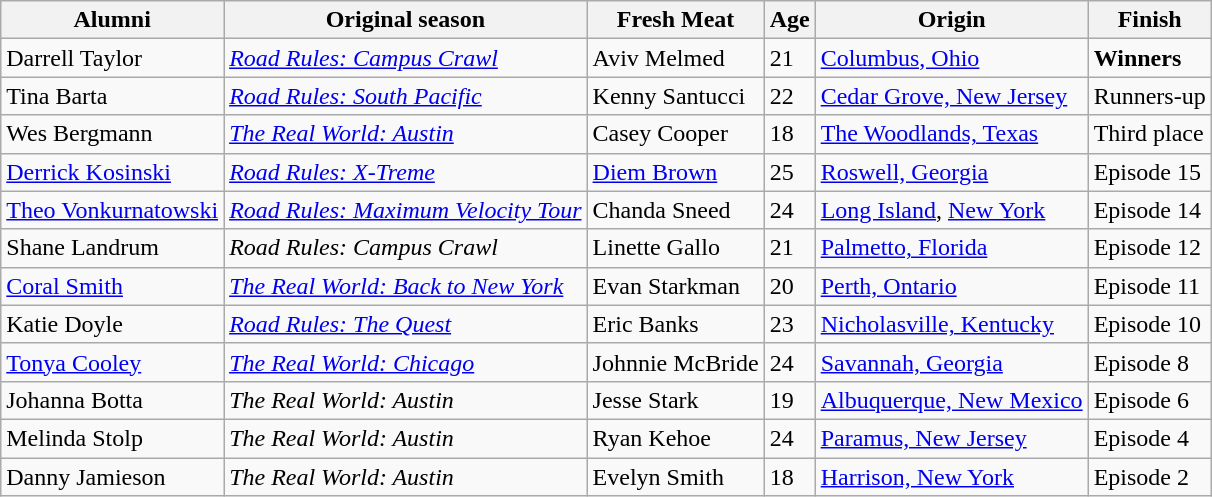<table class="wikitable sortable">
<tr>
<th>Alumni</th>
<th>Original season</th>
<th>Fresh Meat</th>
<th>Age</th>
<th>Origin</th>
<th>Finish</th>
</tr>
<tr>
<td nowrap>Darrell Taylor</td>
<td nowrap><em><a href='#'>Road Rules: Campus Crawl</a></em></td>
<td nowrap>Aviv Melmed</td>
<td>21</td>
<td nowrap><a href='#'>Columbus, Ohio</a></td>
<td nowrap><strong>Winners</strong></td>
</tr>
<tr>
<td nowrap>Tina Barta</td>
<td nowrap><em><a href='#'>Road Rules: South Pacific</a></em></td>
<td nowrap>Kenny Santucci</td>
<td>22</td>
<td nowrap><a href='#'>Cedar Grove, New Jersey</a></td>
<td nowrap>Runners-up</td>
</tr>
<tr>
<td nowrap>Wes Bergmann</td>
<td nowrap><em><a href='#'>The Real World: Austin</a></em></td>
<td nowrap>Casey Cooper</td>
<td>18</td>
<td nowrap><a href='#'>The Woodlands, Texas</a></td>
<td nowrap>Third place</td>
</tr>
<tr>
<td nowrap><a href='#'>Derrick Kosinski</a></td>
<td nowrap><em><a href='#'>Road Rules: X-Treme</a></em></td>
<td nowrap><a href='#'>Diem Brown</a></td>
<td>25</td>
<td nowrap><a href='#'>Roswell, Georgia</a></td>
<td nowrap>Episode 15</td>
</tr>
<tr>
<td nowrap><a href='#'>Theo Vonkurnatowski</a></td>
<td nowrap><em><a href='#'>Road Rules: Maximum Velocity Tour</a></em></td>
<td nowrap>Chanda Sneed</td>
<td>24</td>
<td nowrap><a href='#'>Long Island</a>, <a href='#'>New York</a></td>
<td nowrap>Episode 14</td>
</tr>
<tr>
<td nowrap>Shane Landrum</td>
<td nowrap><em>Road Rules: Campus Crawl</em></td>
<td nowrap>Linette Gallo</td>
<td>21</td>
<td nowrap><a href='#'>Palmetto, Florida</a></td>
<td nowrap>Episode 12</td>
</tr>
<tr>
<td nowrap><a href='#'>Coral Smith</a></td>
<td nowrap><em><a href='#'>The Real World: Back to New York</a></em></td>
<td nowrap>Evan Starkman</td>
<td>20</td>
<td nowrap><a href='#'>Perth, Ontario</a></td>
<td nowrap>Episode 11</td>
</tr>
<tr>
<td nowrap>Katie Doyle</td>
<td nowrap><em><a href='#'>Road Rules: The Quest</a></em></td>
<td nowrap>Eric Banks</td>
<td>23</td>
<td nowrap><a href='#'>Nicholasville, Kentucky</a></td>
<td nowrap>Episode 10</td>
</tr>
<tr>
<td nowrap><a href='#'>Tonya Cooley</a></td>
<td nowrap><em><a href='#'>The Real World: Chicago</a></em></td>
<td nowrap>Johnnie McBride</td>
<td>24</td>
<td nowrap><a href='#'>Savannah, Georgia</a></td>
<td nowrap>Episode 8</td>
</tr>
<tr>
<td nowrap>Johanna Botta</td>
<td nowrap><em>The Real World: Austin</em></td>
<td nowrap>Jesse Stark</td>
<td>19</td>
<td nowrap><a href='#'>Albuquerque, New Mexico</a></td>
<td nowrap>Episode 6</td>
</tr>
<tr>
<td nowrap>Melinda Stolp</td>
<td nowrap><em>The Real World: Austin</em></td>
<td nowrap>Ryan Kehoe</td>
<td>24</td>
<td nowrap><a href='#'>Paramus, New Jersey</a></td>
<td nowrap>Episode 4</td>
</tr>
<tr>
<td nowrap>Danny Jamieson</td>
<td nowrap><em>The Real World: Austin</em></td>
<td nowrap>Evelyn Smith</td>
<td>18</td>
<td nowrap><a href='#'>Harrison, New York</a></td>
<td nowrap>Episode 2</td>
</tr>
</table>
